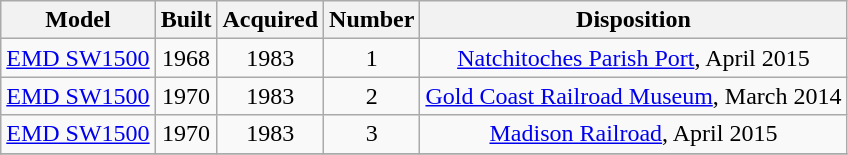<table class="wikitable">
<tr>
<th>Model</th>
<th>Built</th>
<th>Acquired</th>
<th>Number</th>
<th>Disposition</th>
</tr>
<tr style=text-align:center>
<td><a href='#'>EMD SW1500</a></td>
<td>1968</td>
<td>1983</td>
<td>1</td>
<td><a href='#'>Natchitoches Parish Port</a>, April 2015</td>
</tr>
<tr style=text-align:center>
<td><a href='#'>EMD SW1500</a></td>
<td>1970</td>
<td>1983</td>
<td>2</td>
<td><a href='#'>Gold Coast Railroad Museum</a>, March 2014</td>
</tr>
<tr style=text-align:center>
<td><a href='#'>EMD SW1500</a></td>
<td>1970</td>
<td>1983</td>
<td>3</td>
<td><a href='#'>Madison Railroad</a>, April 2015</td>
</tr>
<tr>
</tr>
</table>
